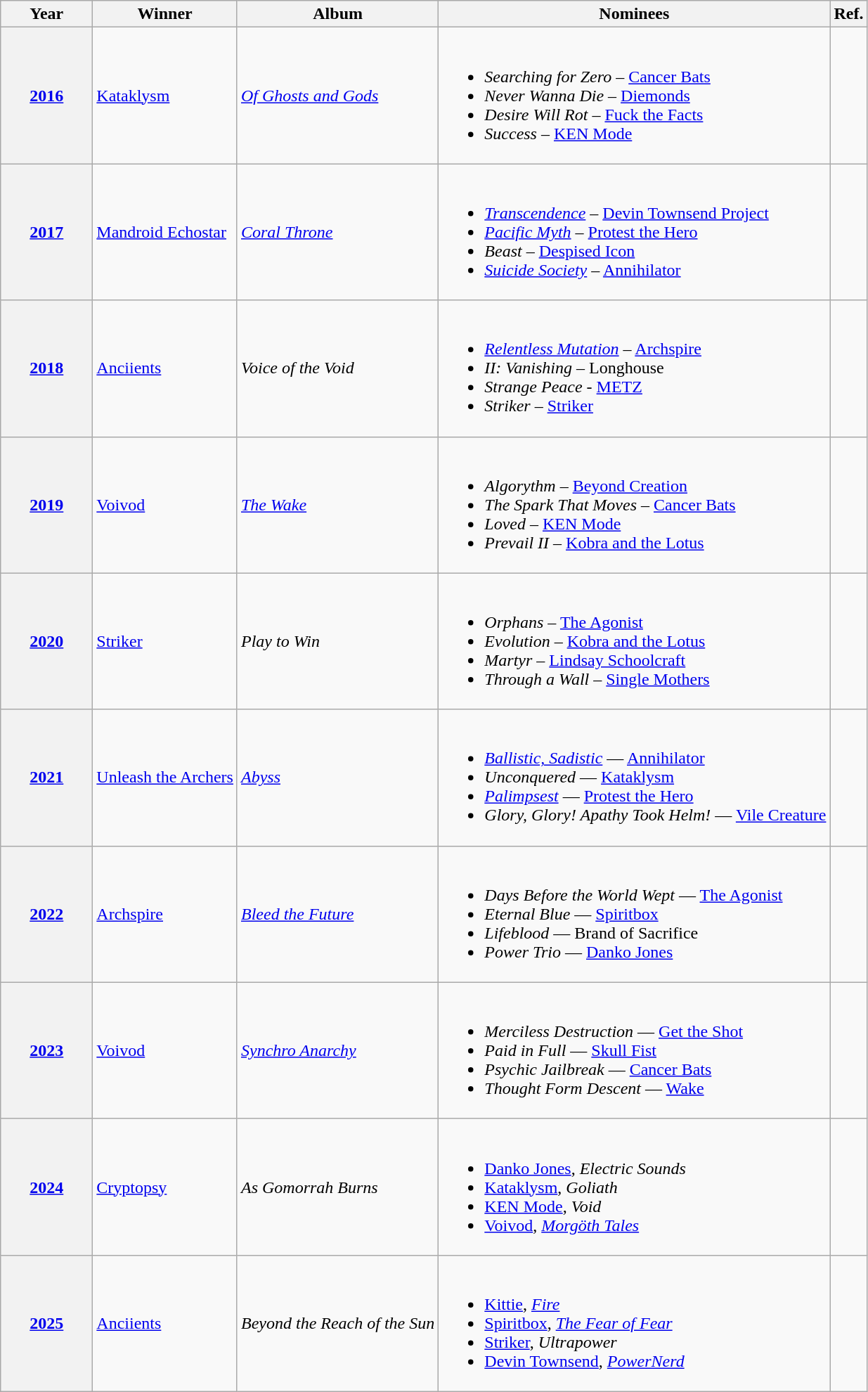<table class="wikitable sortable">
<tr>
<th scope="col" style="width:5em;">Year</th>
<th scope="col">Winner</th>
<th scope="col">Album</th>
<th scope="col" class="unsortable">Nominees</th>
<th scope="col" class="unsortable">Ref.</th>
</tr>
<tr>
<th scope="row"><a href='#'>2016</a></th>
<td><a href='#'>Kataklysm</a></td>
<td><em><a href='#'>Of Ghosts and Gods</a></em></td>
<td><br><ul><li><em>Searching for Zero</em> – <a href='#'>Cancer Bats</a></li><li><em>Never Wanna Die</em> – <a href='#'>Diemonds</a></li><li><em>Desire Will Rot</em> – <a href='#'>Fuck the Facts</a></li><li><em>Success</em> – <a href='#'>KEN Mode</a></li></ul></td>
<td align="center"></td>
</tr>
<tr>
<th scope="row"><a href='#'>2017</a></th>
<td><a href='#'>Mandroid Echostar</a></td>
<td><em><a href='#'>Coral Throne</a></em></td>
<td><br><ul><li><em><a href='#'>Transcendence</a></em> – <a href='#'>Devin Townsend Project</a></li><li><em><a href='#'>Pacific Myth</a></em> – <a href='#'>Protest the Hero</a></li><li><em>Beast</em> – <a href='#'>Despised Icon</a></li><li><em><a href='#'>Suicide Society</a></em> – <a href='#'>Annihilator</a></li></ul></td>
<td align="center"></td>
</tr>
<tr>
<th scope="row"><a href='#'>2018</a></th>
<td><a href='#'>Anciients</a></td>
<td><em>Voice of the Void</em></td>
<td><br><ul><li><em><a href='#'>Relentless Mutation</a></em> – <a href='#'>Archspire</a></li><li><em>II: Vanishing</em> – Longhouse</li><li><em>Strange Peace</em> - <a href='#'>METZ</a></li><li><em>Striker</em> – <a href='#'>Striker</a></li></ul></td>
<td align="center"></td>
</tr>
<tr>
<th scope="row"><a href='#'>2019</a></th>
<td><a href='#'>Voivod</a></td>
<td><em><a href='#'>The Wake</a></em></td>
<td><br><ul><li><em>Algorythm</em> – <a href='#'>Beyond Creation</a></li><li><em>The Spark That Moves</em> – <a href='#'>Cancer Bats</a></li><li><em>Loved</em> – <a href='#'>KEN Mode</a></li><li><em>Prevail II</em> – <a href='#'>Kobra and the Lotus</a></li></ul></td>
<td align="center"></td>
</tr>
<tr>
<th scope="row"><a href='#'>2020</a></th>
<td><a href='#'>Striker</a></td>
<td><em>Play to Win</em></td>
<td><br><ul><li><em>Orphans</em> – <a href='#'>The Agonist</a></li><li><em>Evolution</em> – <a href='#'>Kobra and the Lotus</a></li><li><em>Martyr</em> – <a href='#'>Lindsay Schoolcraft</a></li><li><em>Through a Wall</em> – <a href='#'>Single Mothers</a></li></ul></td>
<td align="center"></td>
</tr>
<tr>
<th scope="row"><a href='#'>2021</a></th>
<td><a href='#'>Unleash the Archers</a></td>
<td><em><a href='#'>Abyss</a></em></td>
<td><br><ul><li><em><a href='#'>Ballistic, Sadistic</a></em> — <a href='#'>Annihilator</a></li><li><em>Unconquered</em> — <a href='#'>Kataklysm</a></li><li><em><a href='#'>Palimpsest</a></em> — <a href='#'>Protest the Hero</a></li><li><em>Glory, Glory! Apathy Took Helm!</em> — <a href='#'>Vile Creature</a></li></ul></td>
<td align="center"></td>
</tr>
<tr>
<th style="text-align:center;" scope="row"><a href='#'>2022</a></th>
<td><a href='#'>Archspire</a></td>
<td><em><a href='#'>Bleed the Future</a></em></td>
<td><br><ul><li><em>Days Before the World Wept</em> — <a href='#'>The Agonist</a></li><li><em>Eternal Blue</em> — <a href='#'>Spiritbox</a></li><li><em>Lifeblood</em> — Brand of Sacrifice</li><li><em>Power Trio</em> — <a href='#'>Danko Jones</a></li></ul></td>
<td align="center"></td>
</tr>
<tr>
<th scope="row"><a href='#'>2023</a></th>
<td><a href='#'>Voivod</a></td>
<td><em><a href='#'>Synchro Anarchy</a></em></td>
<td><br><ul><li><em>Merciless Destruction</em> — <a href='#'>Get the Shot</a></li><li><em>Paid in Full</em> — <a href='#'>Skull Fist</a></li><li><em>Psychic Jailbreak</em> — <a href='#'>Cancer Bats</a></li><li><em>Thought Form Descent</em> — <a href='#'>Wake</a></li></ul></td>
<td align="center"></td>
</tr>
<tr>
<th scope="row"><a href='#'>2024</a></th>
<td><a href='#'>Cryptopsy</a></td>
<td><em>As Gomorrah Burns</em></td>
<td><br><ul><li><a href='#'>Danko Jones</a>, <em>Electric Sounds</em></li><li><a href='#'>Kataklysm</a>, <em>Goliath</em></li><li><a href='#'>KEN Mode</a>, <em>Void</em></li><li><a href='#'>Voivod</a>, <em><a href='#'>Morgöth Tales</a></em></li></ul></td>
<td align="center"></td>
</tr>
<tr>
<th scope="row"><a href='#'>2025</a></th>
<td><a href='#'>Anciients</a></td>
<td><em>Beyond the Reach of the Sun</em></td>
<td><br><ul><li><a href='#'>Kittie</a>, <em><a href='#'>Fire</a></em></li><li><a href='#'>Spiritbox</a>, <em><a href='#'>The Fear of Fear</a></em></li><li><a href='#'>Striker</a>, <em>Ultrapower</em></li><li><a href='#'>Devin Townsend</a>, <em><a href='#'>PowerNerd</a></em></li></ul></td>
<td align="center"></td>
</tr>
</table>
